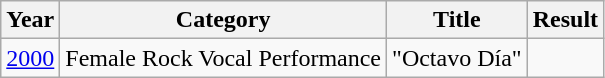<table class="wikitable">
<tr>
<th align="left">Year</th>
<th align="212">Category</th>
<th align="left">Title</th>
<th align="left">Result</th>
</tr>
<tr>
<td align="left"><a href='#'>2000</a></td>
<td align="212">Female Rock Vocal Performance</td>
<td align="left">"Octavo Día"</td>
<td></td>
</tr>
</table>
